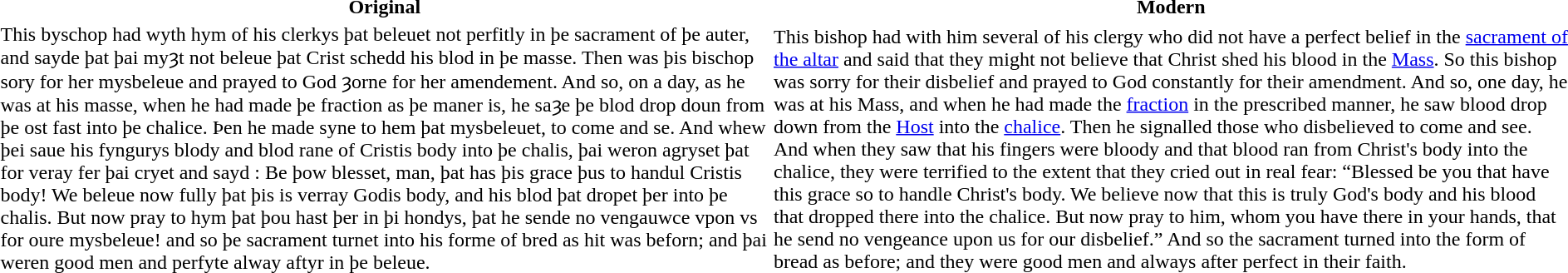<table>
<tr>
<th>Original</th>
<th>Modern</th>
</tr>
<tr>
<td>This byschop had wyth hym of his clerkys þat beleuet not perfitly in þe sacrament of þe auter, and sayde þat þai myȝt not beleue þat Crist schedd his blod in þe masse. Then was þis bischop sory for her mysbeleue and prayed to God ȝorne for her amendement. And so, on a day, as he was at his masse, when he had made þe fraction as þe maner is, he saȝe þe blod drop doun from þe ost fast into þe chalice. Þen he made syne to hem þat mysbeleuet, to come and se. And whew þei saue his fyngurys blody and blod rane of Cristis body into þe chalis, þai weron agryset þat for veray fer þai cryet and sayd : Be þow blesset, man, þat has þis grace þus to handul Cristis body! We beleue now fully þat þis is verray Godis body, and his blod þat dropet þer into þe chalis. But now pray to hym þat þou hast þer in þi hondys, þat he sende no vengauwce vpon vs for oure mysbeleue! and so þe sacrament turnet into his forme of bred as hit was beforn; and þai weren good men and perfyte alway aftyr in þe beleue.</td>
<td>This bishop had with him several of his clergy who did not have a perfect belief in the <a href='#'>sacrament of the altar</a> and said that they might not believe that Christ shed his blood in the <a href='#'>Mass</a>. So this bishop was sorry for their disbelief and prayed to God constantly for their amendment. And so, one day, he was at his Mass, and when he had made the <a href='#'>fraction</a> in the prescribed manner, he saw blood drop down from the <a href='#'>Host</a> into the <a href='#'>chalice</a>. Then he signalled those who disbelieved to come and see. And when they saw that his fingers were bloody and that blood ran from Christ's body into the chalice, they were terrified to the extent that they cried out in real fear: “Blessed be you that have this grace so to handle Christ's body. We believe now that this is truly God's body and his blood that dropped there into the chalice. But now pray to him, whom you have there in your hands, that he send no vengeance upon us for our disbelief.” And so the sacrament turned into the form of bread as before; and they were good men and always after perfect in their faith.</td>
</tr>
</table>
